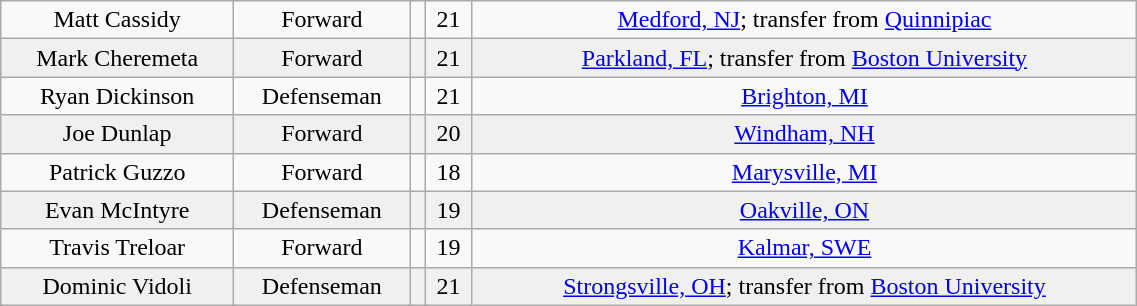<table class="wikitable" width="60%">
<tr align="center" bgcolor="">
<td>Matt Cassidy</td>
<td>Forward</td>
<td></td>
<td>21</td>
<td><a href='#'>Medford, NJ</a>; transfer from <a href='#'>Quinnipiac</a></td>
</tr>
<tr align="center" bgcolor="f0f0f0">
<td>Mark Cheremeta</td>
<td>Forward</td>
<td></td>
<td>21</td>
<td><a href='#'>Parkland, FL</a>; transfer from <a href='#'>Boston University</a></td>
</tr>
<tr align="center" bgcolor="">
<td>Ryan Dickinson</td>
<td>Defenseman</td>
<td></td>
<td>21</td>
<td><a href='#'>Brighton, MI</a></td>
</tr>
<tr align="center" bgcolor="f0f0f0">
<td>Joe Dunlap</td>
<td>Forward</td>
<td></td>
<td>20</td>
<td><a href='#'>Windham, NH</a></td>
</tr>
<tr align="center" bgcolor="">
<td>Patrick Guzzo</td>
<td>Forward</td>
<td></td>
<td>18</td>
<td><a href='#'>Marysville, MI</a></td>
</tr>
<tr align="center" bgcolor="f0f0f0">
<td>Evan McIntyre</td>
<td>Defenseman</td>
<td></td>
<td>19</td>
<td><a href='#'>Oakville, ON</a></td>
</tr>
<tr align="center" bgcolor="">
<td>Travis Treloar</td>
<td>Forward</td>
<td></td>
<td>19</td>
<td><a href='#'>Kalmar, SWE</a></td>
</tr>
<tr align="center" bgcolor="f0f0f0">
<td>Dominic Vidoli</td>
<td>Defenseman</td>
<td></td>
<td>21</td>
<td><a href='#'>Strongsville, OH</a>; transfer from <a href='#'>Boston University</a></td>
</tr>
</table>
